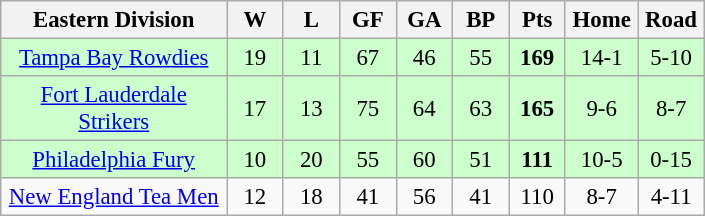<table class="wikitable"  style="width:470px; font-size:95%; text-align:center;">
<tr>
<th style="width:30%;">Eastern Division</th>
<th style="width:7.5%;">W</th>
<th style="width:7.5%;">L</th>
<th style="width:7.5%;">GF</th>
<th style="width:7.5%;">GA</th>
<th style="width:7.5%;">BP</th>
<th style="width:7.5%;">Pts</th>
<th style="width:7.5%;">Home</th>
<th style="width:7.5%;">Road</th>
</tr>
<tr style="background:#cfc;">
<td><a href='#'>Tampa Bay Rowdies</a></td>
<td>19</td>
<td>11</td>
<td>67</td>
<td>46</td>
<td>55</td>
<td><strong>169</strong></td>
<td>14-1</td>
<td>5-10</td>
</tr>
<tr style="background:#cfc;">
<td><a href='#'>Fort Lauderdale Strikers</a></td>
<td>17</td>
<td>13</td>
<td>75</td>
<td>64</td>
<td>63</td>
<td><strong>165</strong></td>
<td>9-6</td>
<td>8-7</td>
</tr>
<tr style="background:#cfc;">
<td><a href='#'>Philadelphia Fury</a></td>
<td>10</td>
<td>20</td>
<td>55</td>
<td>60</td>
<td>51</td>
<td><strong>111</strong></td>
<td>10-5</td>
<td>0-15</td>
</tr>
<tr>
<td><a href='#'>New England Tea Men</a></td>
<td>12</td>
<td>18</td>
<td>41</td>
<td>56</td>
<td>41</td>
<td>110</td>
<td>8-7</td>
<td>4-11</td>
</tr>
</table>
